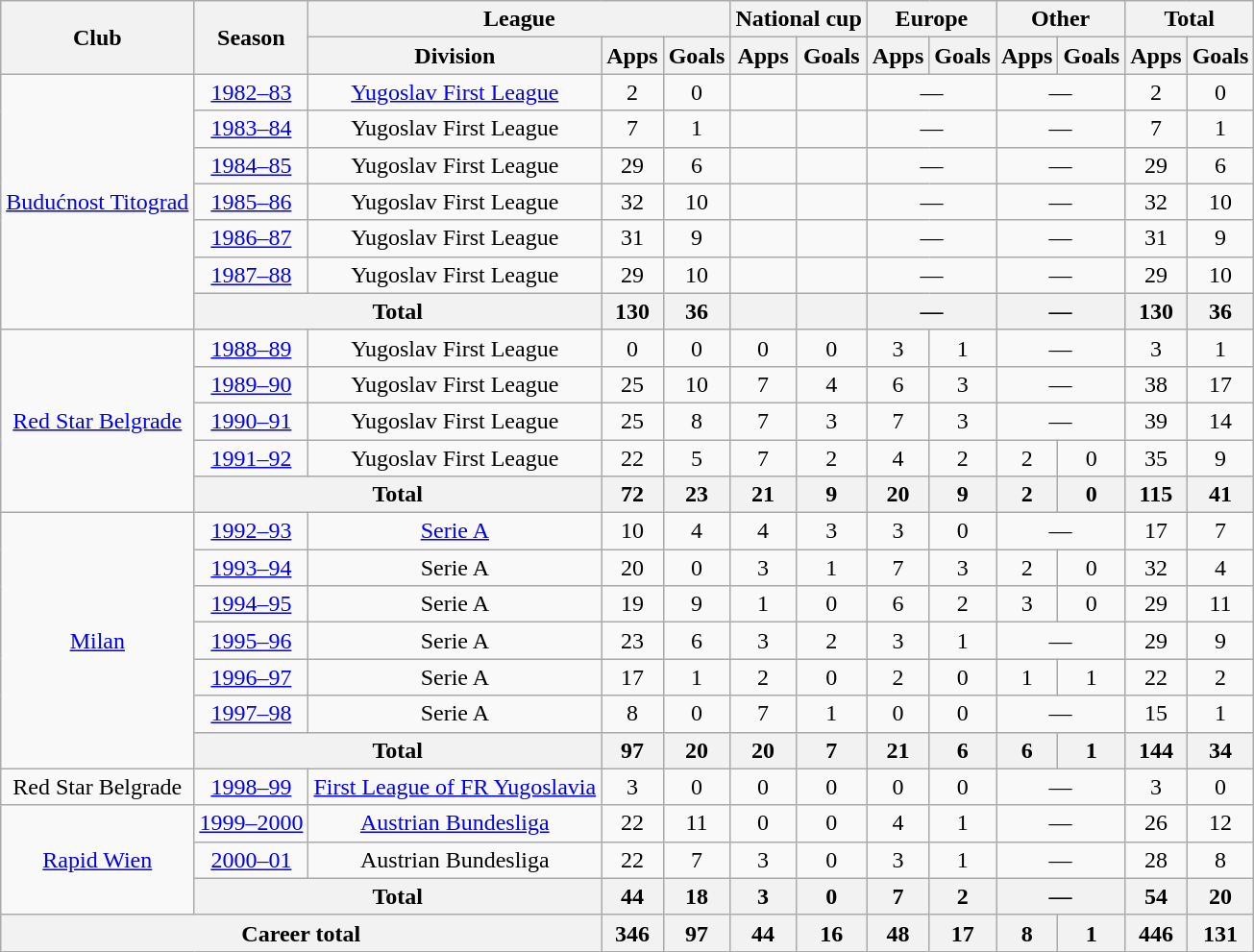<table class="wikitable" style="text-align:center">
<tr>
<th rowspan="2">Club</th>
<th rowspan="2">Season</th>
<th colspan="3">League</th>
<th colspan="2">National cup</th>
<th colspan="2">Europe</th>
<th colspan="2">Other</th>
<th colspan="2">Total</th>
</tr>
<tr>
<th>Division</th>
<th>Apps</th>
<th>Goals</th>
<th>Apps</th>
<th>Goals</th>
<th>Apps</th>
<th>Goals</th>
<th>Apps</th>
<th>Goals</th>
<th>Apps</th>
<th>Goals</th>
</tr>
<tr>
<td rowspan="7"><a href='#'>Budućnost Titograd</a></td>
<td><a href='#'>1982–83</a></td>
<td><a href='#'>Yugoslav First League</a></td>
<td>2</td>
<td>0</td>
<td></td>
<td></td>
<td colspan="2">—</td>
<td colspan="2">—</td>
<td>2</td>
<td>0</td>
</tr>
<tr>
<td><a href='#'>1983–84</a></td>
<td>Yugoslav First League</td>
<td>7</td>
<td>1</td>
<td></td>
<td></td>
<td colspan="2">—</td>
<td colspan="2">—</td>
<td>7</td>
<td>1</td>
</tr>
<tr>
<td><a href='#'>1984–85</a></td>
<td>Yugoslav First League</td>
<td>29</td>
<td>6</td>
<td></td>
<td></td>
<td colspan="2">—</td>
<td colspan="2">—</td>
<td>29</td>
<td>6</td>
</tr>
<tr>
<td><a href='#'>1985–86</a></td>
<td>Yugoslav First League</td>
<td>32</td>
<td>10</td>
<td></td>
<td></td>
<td colspan="2">—</td>
<td colspan="2">—</td>
<td>32</td>
<td>10</td>
</tr>
<tr>
<td><a href='#'>1986–87</a></td>
<td>Yugoslav First League</td>
<td>31</td>
<td>9</td>
<td></td>
<td></td>
<td colspan="2">—</td>
<td colspan="2">—</td>
<td>31</td>
<td>9</td>
</tr>
<tr>
<td><a href='#'>1987–88</a></td>
<td>Yugoslav First League</td>
<td>29</td>
<td>10</td>
<td></td>
<td></td>
<td colspan="2">—</td>
<td colspan="2">—</td>
<td>29</td>
<td>10</td>
</tr>
<tr>
<th colspan="2">Total</th>
<th>130</th>
<th>36</th>
<th></th>
<th></th>
<th colspan="2">—</th>
<th colspan="2">—</th>
<th>130</th>
<th>36</th>
</tr>
<tr>
<td rowspan="5"><a href='#'>Red Star Belgrade</a></td>
<td><a href='#'>1988–89</a></td>
<td>Yugoslav First League</td>
<td>0</td>
<td>0</td>
<td>0</td>
<td>0</td>
<td>3</td>
<td>1</td>
<td colspan="2">—</td>
<td>3</td>
<td>1</td>
</tr>
<tr>
<td><a href='#'>1989–90</a></td>
<td>Yugoslav First League</td>
<td>25</td>
<td>10</td>
<td>7</td>
<td>4</td>
<td>6</td>
<td>3</td>
<td colspan="2">—</td>
<td>38</td>
<td>17</td>
</tr>
<tr>
<td><a href='#'>1990–91</a></td>
<td>Yugoslav First League</td>
<td>25</td>
<td>8</td>
<td>7</td>
<td>3</td>
<td>7</td>
<td>3</td>
<td colspan="2">—</td>
<td>39</td>
<td>14</td>
</tr>
<tr>
<td><a href='#'>1991–92</a></td>
<td>Yugoslav First League</td>
<td>22</td>
<td>5</td>
<td>7</td>
<td>2</td>
<td>4</td>
<td>2</td>
<td>2</td>
<td>0</td>
<td>35</td>
<td>9</td>
</tr>
<tr>
<th colspan="2">Total</th>
<th>72</th>
<th>23</th>
<th>21</th>
<th>9</th>
<th>20</th>
<th>9</th>
<th>2</th>
<th>0</th>
<th>115</th>
<th>41</th>
</tr>
<tr>
<td rowspan="7"><a href='#'>Milan</a></td>
<td><a href='#'>1992–93</a></td>
<td><a href='#'>Serie A</a></td>
<td>10</td>
<td>4</td>
<td>4</td>
<td>3</td>
<td>3</td>
<td>0</td>
<td colspan="2">—</td>
<td>17</td>
<td>7</td>
</tr>
<tr>
<td><a href='#'>1993–94</a></td>
<td>Serie A</td>
<td>20</td>
<td>0</td>
<td>3</td>
<td>1</td>
<td>7</td>
<td>3</td>
<td>2</td>
<td>0</td>
<td>32</td>
<td>4</td>
</tr>
<tr>
<td><a href='#'>1994–95</a></td>
<td>Serie A</td>
<td>19</td>
<td>9</td>
<td>1</td>
<td>0</td>
<td>6</td>
<td>2</td>
<td>3</td>
<td>0</td>
<td>29</td>
<td>11</td>
</tr>
<tr>
<td><a href='#'>1995–96</a></td>
<td>Serie A</td>
<td>23</td>
<td>6</td>
<td>3</td>
<td>2</td>
<td>3</td>
<td>1</td>
<td colspan="2">—</td>
<td>29</td>
<td>9</td>
</tr>
<tr>
<td><a href='#'>1996–97</a></td>
<td>Serie A</td>
<td>17</td>
<td>1</td>
<td>2</td>
<td>0</td>
<td>2</td>
<td>0</td>
<td>1</td>
<td>1</td>
<td>22</td>
<td>2</td>
</tr>
<tr>
<td><a href='#'>1997–98</a></td>
<td>Serie A</td>
<td>8</td>
<td>0</td>
<td>7</td>
<td>1</td>
<td>0</td>
<td>0</td>
<td colspan="2">—</td>
<td>15</td>
<td>1</td>
</tr>
<tr>
<th colspan="2">Total</th>
<th>97</th>
<th>20</th>
<th>20</th>
<th>7</th>
<th>21</th>
<th>6</th>
<th>6</th>
<th>1</th>
<th>144</th>
<th>34</th>
</tr>
<tr>
<td>Red Star Belgrade</td>
<td><a href='#'>1998–99</a></td>
<td><a href='#'>First League of FR Yugoslavia</a></td>
<td>3</td>
<td>0</td>
<td>0</td>
<td>0</td>
<td>0</td>
<td>0</td>
<td colspan="2">—</td>
<td>3</td>
<td>0</td>
</tr>
<tr>
<td rowspan="3"><a href='#'>Rapid Wien</a></td>
<td><a href='#'>1999–2000</a></td>
<td><a href='#'>Austrian Bundesliga</a></td>
<td>22</td>
<td>11</td>
<td>0</td>
<td>0</td>
<td>4</td>
<td>1</td>
<td colspan="2">—</td>
<td>26</td>
<td>12</td>
</tr>
<tr>
<td><a href='#'>2000–01</a></td>
<td>Austrian Bundesliga</td>
<td>22</td>
<td>7</td>
<td>3</td>
<td>0</td>
<td>3</td>
<td>1</td>
<td colspan="2">—</td>
<td>28</td>
<td>8</td>
</tr>
<tr>
<th colspan="2">Total</th>
<th>44</th>
<th>18</th>
<th>3</th>
<th>0</th>
<th>7</th>
<th>2</th>
<th colspan="2">—</th>
<th>54</th>
<th>20</th>
</tr>
<tr>
<th colspan="3">Career total</th>
<th>346</th>
<th>97</th>
<th>44</th>
<th>16</th>
<th>48</th>
<th>17</th>
<th>8</th>
<th>1</th>
<th>446</th>
<th>131</th>
</tr>
</table>
